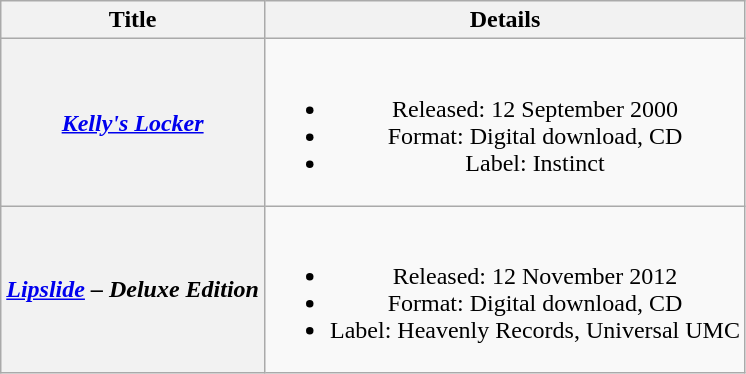<table class="wikitable plainrowheaders" style="text-align:center;">
<tr>
<th scope="col">Title</th>
<th scope="col">Details</th>
</tr>
<tr>
<th scope="row"><em><a href='#'>Kelly's Locker</a></em></th>
<td><br><ul><li>Released: 12 September 2000</li><li>Format: Digital download, CD</li><li>Label: Instinct</li></ul></td>
</tr>
<tr>
<th scope="row"><em><a href='#'>Lipslide</a> – Deluxe Edition</em></th>
<td><br><ul><li>Released: 12 November 2012</li><li>Format: Digital download, CD</li><li>Label: Heavenly Records, Universal UMC</li></ul></td>
</tr>
</table>
